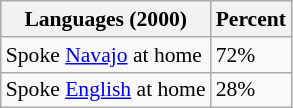<table class="wikitable sortable collapsible" style="font-size: 90%;">
<tr>
<th>Languages (2000) </th>
<th>Percent</th>
</tr>
<tr>
<td>Spoke <a href='#'>Navajo</a> at home</td>
<td>72%</td>
</tr>
<tr>
<td>Spoke <a href='#'>English</a> at home</td>
<td>28%</td>
</tr>
</table>
